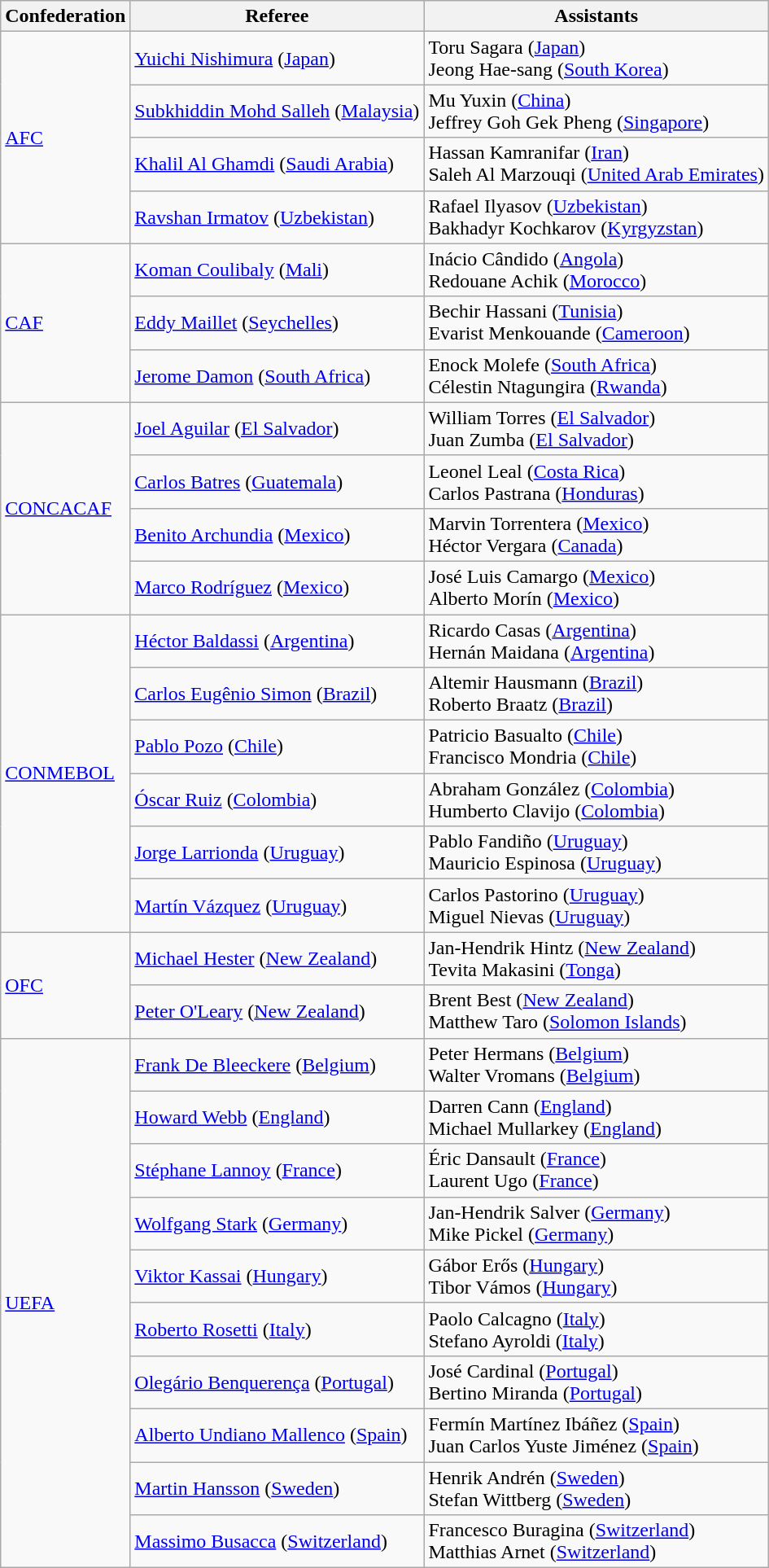<table class="wikitable">
<tr>
<th>Confederation</th>
<th>Referee</th>
<th>Assistants</th>
</tr>
<tr>
<td rowspan="4"><a href='#'>AFC</a></td>
<td><a href='#'>Yuichi Nishimura</a> (<a href='#'>Japan</a>)</td>
<td>Toru Sagara (<a href='#'>Japan</a>)<br>Jeong Hae-sang (<a href='#'>South Korea</a>)</td>
</tr>
<tr>
<td><a href='#'>Subkhiddin Mohd Salleh</a> (<a href='#'>Malaysia</a>)</td>
<td>Mu Yuxin (<a href='#'>China</a>)<br>Jeffrey Goh Gek Pheng (<a href='#'>Singapore</a>)</td>
</tr>
<tr>
<td><a href='#'>Khalil Al Ghamdi</a> (<a href='#'>Saudi Arabia</a>)</td>
<td>Hassan Kamranifar (<a href='#'>Iran</a>)<br>Saleh Al Marzouqi (<a href='#'>United Arab Emirates</a>)</td>
</tr>
<tr>
<td><a href='#'>Ravshan Irmatov</a> (<a href='#'>Uzbekistan</a>)</td>
<td>Rafael Ilyasov (<a href='#'>Uzbekistan</a>)<br>Bakhadyr Kochkarov (<a href='#'>Kyrgyzstan</a>)</td>
</tr>
<tr>
<td rowspan="3"><a href='#'>CAF</a></td>
<td><a href='#'>Koman Coulibaly</a> (<a href='#'>Mali</a>)</td>
<td>Inácio Cândido (<a href='#'>Angola</a>)<br>Redouane Achik (<a href='#'>Morocco</a>)</td>
</tr>
<tr>
<td><a href='#'>Eddy Maillet</a> (<a href='#'>Seychelles</a>)</td>
<td>Bechir Hassani (<a href='#'>Tunisia</a>)<br>Evarist Menkouande (<a href='#'>Cameroon</a>)</td>
</tr>
<tr>
<td><a href='#'>Jerome Damon</a> (<a href='#'>South Africa</a>)</td>
<td>Enock Molefe (<a href='#'>South Africa</a>)<br>Célestin Ntagungira (<a href='#'>Rwanda</a>)</td>
</tr>
<tr>
<td rowspan="4"><a href='#'>CONCACAF</a></td>
<td><a href='#'>Joel Aguilar</a> (<a href='#'>El Salvador</a>)</td>
<td>William Torres (<a href='#'>El Salvador</a>)<br>Juan Zumba (<a href='#'>El Salvador</a>)</td>
</tr>
<tr>
<td><a href='#'>Carlos Batres</a> (<a href='#'>Guatemala</a>)</td>
<td>Leonel Leal (<a href='#'>Costa Rica</a>)<br>Carlos Pastrana (<a href='#'>Honduras</a>)</td>
</tr>
<tr>
<td><a href='#'>Benito Archundia</a> (<a href='#'>Mexico</a>)</td>
<td>Marvin Torrentera (<a href='#'>Mexico</a>)<br>Héctor Vergara (<a href='#'>Canada</a>)</td>
</tr>
<tr>
<td><a href='#'>Marco Rodríguez</a> (<a href='#'>Mexico</a>)</td>
<td>José Luis Camargo (<a href='#'>Mexico</a>)<br>Alberto Morín (<a href='#'>Mexico</a>)</td>
</tr>
<tr>
<td rowspan="6"><a href='#'>CONMEBOL</a></td>
<td><a href='#'>Héctor Baldassi</a> (<a href='#'>Argentina</a>)</td>
<td>Ricardo Casas (<a href='#'>Argentina</a>)<br>Hernán Maidana (<a href='#'>Argentina</a>)</td>
</tr>
<tr>
<td><a href='#'>Carlos Eugênio Simon</a> (<a href='#'>Brazil</a>)</td>
<td>Altemir Hausmann (<a href='#'>Brazil</a>)<br>Roberto Braatz (<a href='#'>Brazil</a>)</td>
</tr>
<tr>
<td><a href='#'>Pablo Pozo</a> (<a href='#'>Chile</a>)</td>
<td>Patricio Basualto (<a href='#'>Chile</a>)<br>Francisco Mondria (<a href='#'>Chile</a>)</td>
</tr>
<tr>
<td><a href='#'>Óscar Ruiz</a> (<a href='#'>Colombia</a>)</td>
<td>Abraham González (<a href='#'>Colombia</a>)<br>Humberto Clavijo (<a href='#'>Colombia</a>)</td>
</tr>
<tr>
<td><a href='#'>Jorge Larrionda</a> (<a href='#'>Uruguay</a>)</td>
<td>Pablo Fandiño (<a href='#'>Uruguay</a>)<br>Mauricio Espinosa (<a href='#'>Uruguay</a>)</td>
</tr>
<tr>
<td><a href='#'>Martín Vázquez</a> (<a href='#'>Uruguay</a>)</td>
<td>Carlos Pastorino (<a href='#'>Uruguay</a>)<br>Miguel Nievas (<a href='#'>Uruguay</a>)</td>
</tr>
<tr>
<td rowspan="2"><a href='#'>OFC</a></td>
<td><a href='#'>Michael Hester</a> (<a href='#'>New Zealand</a>)</td>
<td>Jan-Hendrik Hintz (<a href='#'>New Zealand</a>)<br>Tevita Makasini (<a href='#'>Tonga</a>)</td>
</tr>
<tr>
<td><a href='#'>Peter O'Leary</a> (<a href='#'>New Zealand</a>)</td>
<td>Brent Best (<a href='#'>New Zealand</a>)<br>Matthew Taro (<a href='#'>Solomon Islands</a>)</td>
</tr>
<tr>
<td rowspan="10"><a href='#'>UEFA</a></td>
<td><a href='#'>Frank De Bleeckere</a> (<a href='#'>Belgium</a>)</td>
<td>Peter Hermans (<a href='#'>Belgium</a>)<br>Walter Vromans (<a href='#'>Belgium</a>)</td>
</tr>
<tr>
<td><a href='#'>Howard Webb</a> (<a href='#'>England</a>)</td>
<td>Darren Cann (<a href='#'>England</a>)<br>Michael Mullarkey (<a href='#'>England</a>)</td>
</tr>
<tr>
<td><a href='#'>Stéphane Lannoy</a> (<a href='#'>France</a>)</td>
<td>Éric Dansault (<a href='#'>France</a>)<br>Laurent Ugo (<a href='#'>France</a>)</td>
</tr>
<tr>
<td><a href='#'>Wolfgang Stark</a> (<a href='#'>Germany</a>)</td>
<td>Jan-Hendrik Salver (<a href='#'>Germany</a>)<br>Mike Pickel (<a href='#'>Germany</a>)</td>
</tr>
<tr>
<td><a href='#'>Viktor Kassai</a> (<a href='#'>Hungary</a>)</td>
<td>Gábor Erős (<a href='#'>Hungary</a>)<br>Tibor Vámos (<a href='#'>Hungary</a>)</td>
</tr>
<tr>
<td><a href='#'>Roberto Rosetti</a> (<a href='#'>Italy</a>)</td>
<td>Paolo Calcagno (<a href='#'>Italy</a>)<br>Stefano Ayroldi (<a href='#'>Italy</a>)</td>
</tr>
<tr>
<td><a href='#'>Olegário Benquerença</a> (<a href='#'>Portugal</a>)</td>
<td>José Cardinal (<a href='#'>Portugal</a>)<br>Bertino Miranda (<a href='#'>Portugal</a>)</td>
</tr>
<tr>
<td><a href='#'>Alberto Undiano Mallenco</a> (<a href='#'>Spain</a>)</td>
<td>Fermín Martínez Ibáñez (<a href='#'>Spain</a>)<br>Juan Carlos Yuste Jiménez (<a href='#'>Spain</a>)</td>
</tr>
<tr>
<td><a href='#'>Martin Hansson</a> (<a href='#'>Sweden</a>)</td>
<td>Henrik Andrén (<a href='#'>Sweden</a>)<br>Stefan Wittberg (<a href='#'>Sweden</a>)</td>
</tr>
<tr>
<td><a href='#'>Massimo Busacca</a> (<a href='#'>Switzerland</a>)</td>
<td>Francesco Buragina (<a href='#'>Switzerland</a>)<br>Matthias Arnet (<a href='#'>Switzerland</a>)</td>
</tr>
</table>
